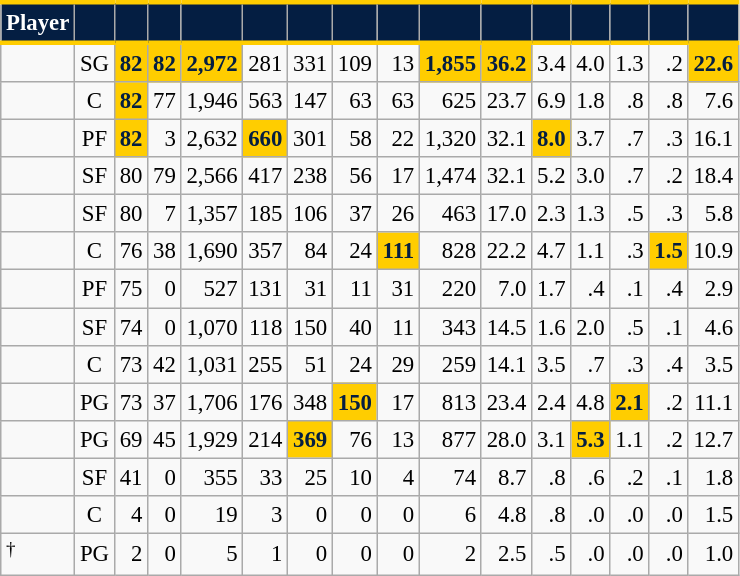<table class="wikitable sortable" style="font-size: 95%; text-align:right;">
<tr>
<th style="background:#041E42; color:#FFFFFF; border-top:#FFCD00 3px solid; border-bottom:#FFCD00 3px solid;">Player</th>
<th style="background:#041E42; color:#FFFFFF; border-top:#FFCD00 3px solid; border-bottom:#FFCD00 3px solid;"></th>
<th style="background:#041E42; color:#FFFFFF; border-top:#FFCD00 3px solid; border-bottom:#FFCD00 3px solid;"></th>
<th style="background:#041E42; color:#FFFFFF; border-top:#FFCD00 3px solid; border-bottom:#FFCD00 3px solid;"></th>
<th style="background:#041E42; color:#FFFFFF; border-top:#FFCD00 3px solid; border-bottom:#FFCD00 3px solid;"></th>
<th style="background:#041E42; color:#FFFFFF; border-top:#FFCD00 3px solid; border-bottom:#FFCD00 3px solid;"></th>
<th style="background:#041E42; color:#FFFFFF; border-top:#FFCD00 3px solid; border-bottom:#FFCD00 3px solid;"></th>
<th style="background:#041E42; color:#FFFFFF; border-top:#FFCD00 3px solid; border-bottom:#FFCD00 3px solid;"></th>
<th style="background:#041E42; color:#FFFFFF; border-top:#FFCD00 3px solid; border-bottom:#FFCD00 3px solid;"></th>
<th style="background:#041E42; color:#FFFFFF; border-top:#FFCD00 3px solid; border-bottom:#FFCD00 3px solid;"></th>
<th style="background:#041E42; color:#FFFFFF; border-top:#FFCD00 3px solid; border-bottom:#FFCD00 3px solid;"></th>
<th style="background:#041E42; color:#FFFFFF; border-top:#FFCD00 3px solid; border-bottom:#FFCD00 3px solid;"></th>
<th style="background:#041E42; color:#FFFFFF; border-top:#FFCD00 3px solid; border-bottom:#FFCD00 3px solid;"></th>
<th style="background:#041E42; color:#FFFFFF; border-top:#FFCD00 3px solid; border-bottom:#FFCD00 3px solid;"></th>
<th style="background:#041E42; color:#FFFFFF; border-top:#FFCD00 3px solid; border-bottom:#FFCD00 3px solid;"></th>
<th style="background:#041E42; color:#FFFFFF; border-top:#FFCD00 3px solid; border-bottom:#FFCD00 3px solid;"></th>
</tr>
<tr>
<td style="text-align:left;"></td>
<td style="text-align:center;">SG</td>
<td style="background:#FFCD00; color:#041E42;"><strong>82</strong></td>
<td style="background:#FFCD00; color:#041E42;"><strong>82</strong></td>
<td style="background:#FFCD00; color:#041E42;"><strong>2,972</strong></td>
<td>281</td>
<td>331</td>
<td>109</td>
<td>13</td>
<td style="background:#FFCD00; color:#041E42;"><strong>1,855</strong></td>
<td style="background:#FFCD00; color:#041E42;"><strong>36.2</strong></td>
<td>3.4</td>
<td>4.0</td>
<td>1.3</td>
<td>.2</td>
<td style="background:#FFCD00; color:#041E42;"><strong>22.6</strong></td>
</tr>
<tr>
<td style="text-align:left;"></td>
<td style="text-align:center;">C</td>
<td style="background:#FFCD00; color:#041E42;"><strong>82</strong></td>
<td>77</td>
<td>1,946</td>
<td>563</td>
<td>147</td>
<td>63</td>
<td>63</td>
<td>625</td>
<td>23.7</td>
<td>6.9</td>
<td>1.8</td>
<td>.8</td>
<td>.8</td>
<td>7.6</td>
</tr>
<tr>
<td style="text-align:left;"></td>
<td style="text-align:center;">PF</td>
<td style="background:#FFCD00; color:#041E42;"><strong>82</strong></td>
<td>3</td>
<td>2,632</td>
<td style="background:#FFCD00; color:#041E42;"><strong>660</strong></td>
<td>301</td>
<td>58</td>
<td>22</td>
<td>1,320</td>
<td>32.1</td>
<td style="background:#FFCD00; color:#041E42;"><strong>8.0</strong></td>
<td>3.7</td>
<td>.7</td>
<td>.3</td>
<td>16.1</td>
</tr>
<tr>
<td style="text-align:left;"></td>
<td style="text-align:center;">SF</td>
<td>80</td>
<td>79</td>
<td>2,566</td>
<td>417</td>
<td>238</td>
<td>56</td>
<td>17</td>
<td>1,474</td>
<td>32.1</td>
<td>5.2</td>
<td>3.0</td>
<td>.7</td>
<td>.2</td>
<td>18.4</td>
</tr>
<tr>
<td style="text-align:left;"></td>
<td style="text-align:center;">SF</td>
<td>80</td>
<td>7</td>
<td>1,357</td>
<td>185</td>
<td>106</td>
<td>37</td>
<td>26</td>
<td>463</td>
<td>17.0</td>
<td>2.3</td>
<td>1.3</td>
<td>.5</td>
<td>.3</td>
<td>5.8</td>
</tr>
<tr>
<td style="text-align:left;"></td>
<td style="text-align:center;">C</td>
<td>76</td>
<td>38</td>
<td>1,690</td>
<td>357</td>
<td>84</td>
<td>24</td>
<td style="background:#FFCD00; color:#041E42;"><strong>111</strong></td>
<td>828</td>
<td>22.2</td>
<td>4.7</td>
<td>1.1</td>
<td>.3</td>
<td style="background:#FFCD00; color:#041E42;"><strong>1.5</strong></td>
<td>10.9</td>
</tr>
<tr>
<td style="text-align:left;"></td>
<td style="text-align:center;">PF</td>
<td>75</td>
<td>0</td>
<td>527</td>
<td>131</td>
<td>31</td>
<td>11</td>
<td>31</td>
<td>220</td>
<td>7.0</td>
<td>1.7</td>
<td>.4</td>
<td>.1</td>
<td>.4</td>
<td>2.9</td>
</tr>
<tr>
<td style="text-align:left;"></td>
<td style="text-align:center;">SF</td>
<td>74</td>
<td>0</td>
<td>1,070</td>
<td>118</td>
<td>150</td>
<td>40</td>
<td>11</td>
<td>343</td>
<td>14.5</td>
<td>1.6</td>
<td>2.0</td>
<td>.5</td>
<td>.1</td>
<td>4.6</td>
</tr>
<tr>
<td style="text-align:left;"></td>
<td style="text-align:center;">C</td>
<td>73</td>
<td>42</td>
<td>1,031</td>
<td>255</td>
<td>51</td>
<td>24</td>
<td>29</td>
<td>259</td>
<td>14.1</td>
<td>3.5</td>
<td>.7</td>
<td>.3</td>
<td>.4</td>
<td>3.5</td>
</tr>
<tr>
<td style="text-align:left;"></td>
<td style="text-align:center;">PG</td>
<td>73</td>
<td>37</td>
<td>1,706</td>
<td>176</td>
<td>348</td>
<td style="background:#FFCD00; color:#041E42;"><strong>150</strong></td>
<td>17</td>
<td>813</td>
<td>23.4</td>
<td>2.4</td>
<td>4.8</td>
<td style="background:#FFCD00; color:#041E42;"><strong>2.1</strong></td>
<td>.2</td>
<td>11.1</td>
</tr>
<tr>
<td style="text-align:left;"></td>
<td style="text-align:center;">PG</td>
<td>69</td>
<td>45</td>
<td>1,929</td>
<td>214</td>
<td style="background:#FFCD00; color:#041E42;"><strong>369</strong></td>
<td>76</td>
<td>13</td>
<td>877</td>
<td>28.0</td>
<td>3.1</td>
<td style="background:#FFCD00; color:#041E42;"><strong>5.3</strong></td>
<td>1.1</td>
<td>.2</td>
<td>12.7</td>
</tr>
<tr>
<td style="text-align:left;"></td>
<td style="text-align:center;">SF</td>
<td>41</td>
<td>0</td>
<td>355</td>
<td>33</td>
<td>25</td>
<td>10</td>
<td>4</td>
<td>74</td>
<td>8.7</td>
<td>.8</td>
<td>.6</td>
<td>.2</td>
<td>.1</td>
<td>1.8</td>
</tr>
<tr>
<td style="text-align:left;"></td>
<td style="text-align:center;">C</td>
<td>4</td>
<td>0</td>
<td>19</td>
<td>3</td>
<td>0</td>
<td>0</td>
<td>0</td>
<td>6</td>
<td>4.8</td>
<td>.8</td>
<td>.0</td>
<td>.0</td>
<td>.0</td>
<td>1.5</td>
</tr>
<tr>
<td style="text-align:left;"><sup>†</sup></td>
<td style="text-align:center;">PG</td>
<td>2</td>
<td>0</td>
<td>5</td>
<td>1</td>
<td>0</td>
<td>0</td>
<td>0</td>
<td>2</td>
<td>2.5</td>
<td>.5</td>
<td>.0</td>
<td>.0</td>
<td>.0</td>
<td>1.0</td>
</tr>
</table>
